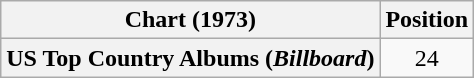<table class="wikitable plainrowheaders" style="text-align:center">
<tr>
<th scope="col">Chart (1973)</th>
<th scope="col">Position</th>
</tr>
<tr>
<th scope="row">US Top Country Albums (<em>Billboard</em>)</th>
<td>24</td>
</tr>
</table>
